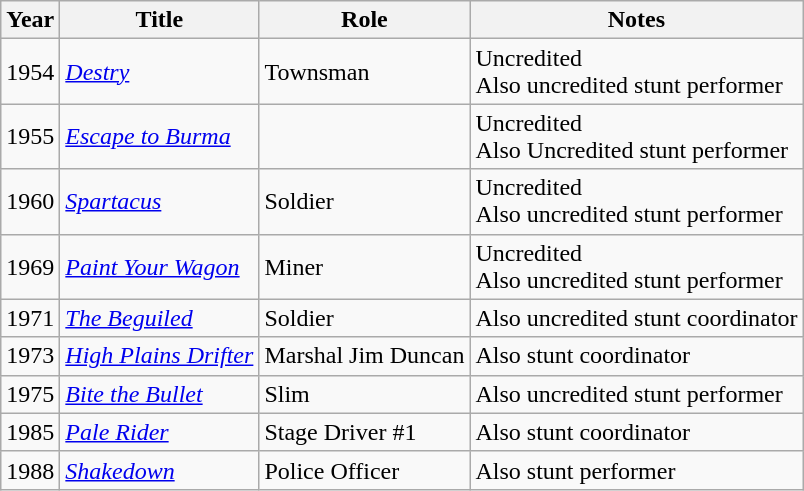<table class="wikitable">
<tr>
<th>Year</th>
<th>Title</th>
<th>Role</th>
<th>Notes</th>
</tr>
<tr>
<td>1954</td>
<td><em><a href='#'>Destry</a></em></td>
<td>Townsman</td>
<td>Uncredited<br>Also uncredited stunt performer</td>
</tr>
<tr>
<td>1955</td>
<td><em><a href='#'>Escape to Burma</a></em></td>
<td></td>
<td>Uncredited<br>Also Uncredited stunt performer</td>
</tr>
<tr>
<td>1960</td>
<td><em><a href='#'>Spartacus</a></em></td>
<td>Soldier</td>
<td>Uncredited<br>Also uncredited stunt performer</td>
</tr>
<tr>
<td>1969</td>
<td><em><a href='#'>Paint Your Wagon</a></em></td>
<td>Miner</td>
<td>Uncredited<br>Also uncredited stunt performer</td>
</tr>
<tr>
<td>1971</td>
<td><em><a href='#'>The Beguiled</a></em></td>
<td>Soldier</td>
<td>Also uncredited stunt coordinator</td>
</tr>
<tr>
<td>1973</td>
<td><em><a href='#'>High Plains Drifter</a></em></td>
<td>Marshal Jim Duncan</td>
<td>Also stunt coordinator</td>
</tr>
<tr>
<td>1975</td>
<td><em><a href='#'>Bite the Bullet</a></em></td>
<td>Slim</td>
<td>Also uncredited stunt performer</td>
</tr>
<tr>
<td>1985</td>
<td><em><a href='#'>Pale Rider</a></em></td>
<td>Stage Driver #1</td>
<td>Also stunt coordinator</td>
</tr>
<tr>
<td>1988</td>
<td><em><a href='#'>Shakedown</a></em></td>
<td>Police Officer</td>
<td>Also stunt performer</td>
</tr>
</table>
